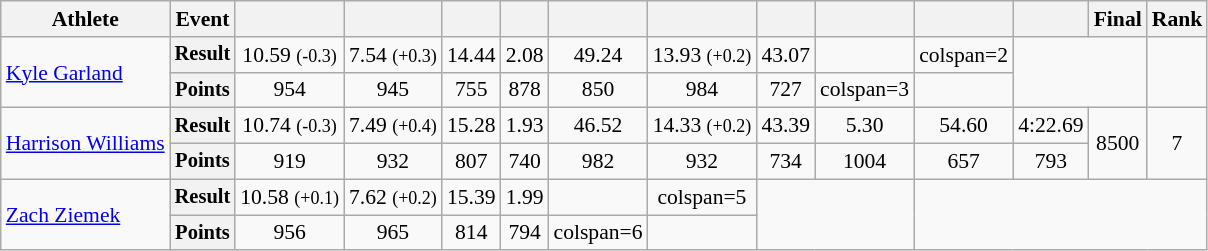<table class="wikitable" style="font-size:90%">
<tr>
<th>Athlete</th>
<th>Event</th>
<th></th>
<th></th>
<th></th>
<th></th>
<th></th>
<th></th>
<th></th>
<th></th>
<th></th>
<th></th>
<th>Final</th>
<th>Rank</th>
</tr>
<tr align="center">
<td rowspan="2" style="text-align:left"><a href='#'>Kyle Garland</a></td>
<th style="font-size:95%">Result</th>
<td>10.59 <small>(-0.3)</small></td>
<td>7.54 <small>(+0.3)</small></td>
<td>14.44</td>
<td>2.08</td>
<td>49.24</td>
<td>13.93 <small>(+0.2)</small></td>
<td>43.07</td>
<td><strong></strong></td>
<td>colspan=2 </td>
<td colspan=2 rowspan=2><strong></strong></td>
</tr>
<tr align="center">
<th style="font-size:95%">Points</th>
<td>954</td>
<td>945</td>
<td>755</td>
<td>878</td>
<td>850</td>
<td>984</td>
<td>727</td>
<td>colspan=3 </td>
</tr>
<tr align="center">
<td rowspan="2" style="text-align:left"><a href='#'>Harrison Williams</a></td>
<th style="font-size:95%">Result</th>
<td>10.74 <small>(-0.3)</small></td>
<td>7.49 <small>(+0.4)</small></td>
<td>15.28</td>
<td>1.93</td>
<td>46.52</td>
<td>14.33 <small>(+0.2)</small></td>
<td>43.39</td>
<td>5.30</td>
<td>54.60</td>
<td>4:22.69 <strong></strong></td>
<td rowspan="2">8500</td>
<td rowspan="2">7</td>
</tr>
<tr align="center">
<th style="font-size:95%">Points</th>
<td>919</td>
<td>932</td>
<td>807</td>
<td>740</td>
<td>982</td>
<td>932</td>
<td>734</td>
<td>1004</td>
<td>657</td>
<td>793</td>
</tr>
<tr align="center">
<td rowspan="2" style="text-align:left"><a href='#'>Zach Ziemek</a></td>
<th style="font-size:95%">Result</th>
<td>10.58 <strong></strong> <small>(+0.1)</small></td>
<td>7.62 <strong></strong> <small>(+0.2)</small></td>
<td>15.39</td>
<td>1.99</td>
<td><strong></strong></td>
<td>colspan=5 </td>
<td colspan=2 rowspan=2><strong></strong></td>
</tr>
<tr align="center">
<th style="font-size:95%">Points</th>
<td>956</td>
<td>965</td>
<td>814</td>
<td>794</td>
<td>colspan=6 </td>
</tr>
</table>
